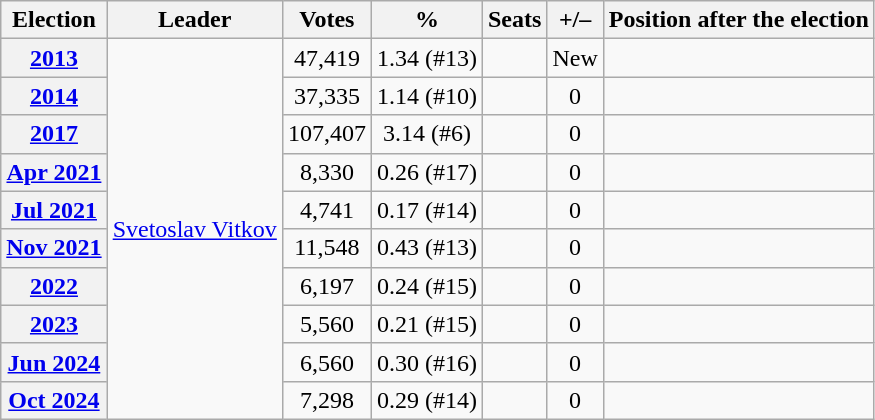<table class="wikitable" style="text-align:center">
<tr>
<th>Election</th>
<th>Leader</th>
<th>Votes</th>
<th>%</th>
<th>Seats</th>
<th>+/–</th>
<th>Position after the election</th>
</tr>
<tr>
<th><a href='#'>2013</a></th>
<td rowspan=10><a href='#'>Svetoslav Vitkov</a></td>
<td>47,419</td>
<td>1.34 (#13)</td>
<td></td>
<td>New</td>
<td></td>
</tr>
<tr>
<th><a href='#'>2014</a></th>
<td>37,335</td>
<td>1.14 (#10)</td>
<td></td>
<td> 0</td>
<td></td>
</tr>
<tr>
<th><a href='#'>2017</a></th>
<td>107,407</td>
<td>3.14 (#6)</td>
<td></td>
<td> 0</td>
<td></td>
</tr>
<tr>
<th><a href='#'>Apr 2021</a></th>
<td>8,330</td>
<td>0.26 (#17)</td>
<td></td>
<td> 0</td>
<td></td>
</tr>
<tr>
<th><a href='#'>Jul 2021</a></th>
<td>4,741</td>
<td>0.17 (#14)</td>
<td></td>
<td> 0</td>
<td></td>
</tr>
<tr>
<th><a href='#'>Nov 2021</a></th>
<td>11,548</td>
<td>0.43 (#13)</td>
<td></td>
<td> 0</td>
<td></td>
</tr>
<tr>
<th><a href='#'>2022</a></th>
<td>6,197</td>
<td>0.24 (#15)</td>
<td></td>
<td> 0</td>
<td></td>
</tr>
<tr>
<th><a href='#'>2023</a></th>
<td>5,560</td>
<td>0.21 (#15)</td>
<td></td>
<td> 0</td>
<td></td>
</tr>
<tr>
<th><a href='#'>Jun 2024</a></th>
<td>6,560</td>
<td>0.30 (#16)</td>
<td></td>
<td> 0</td>
<td></td>
</tr>
<tr>
<th><a href='#'>Oct 2024</a></th>
<td>7,298</td>
<td>0.29 (#14)</td>
<td></td>
<td> 0</td>
<td></td>
</tr>
</table>
